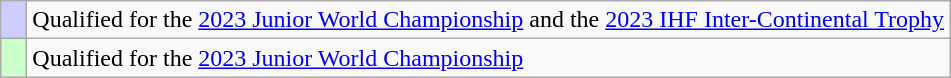<table class="wikitable" style="text-align:left;">
<tr>
<td width=10px bgcolor=#ccccff></td>
<td>Qualified for the <a href='#'>2023 Junior World Championship</a> and the <a href='#'>2023 IHF Inter-Continental Trophy</a></td>
</tr>
<tr>
<td width=10px bgcolor=#ccffcc></td>
<td>Qualified for the <a href='#'>2023 Junior World Championship</a></td>
</tr>
</table>
